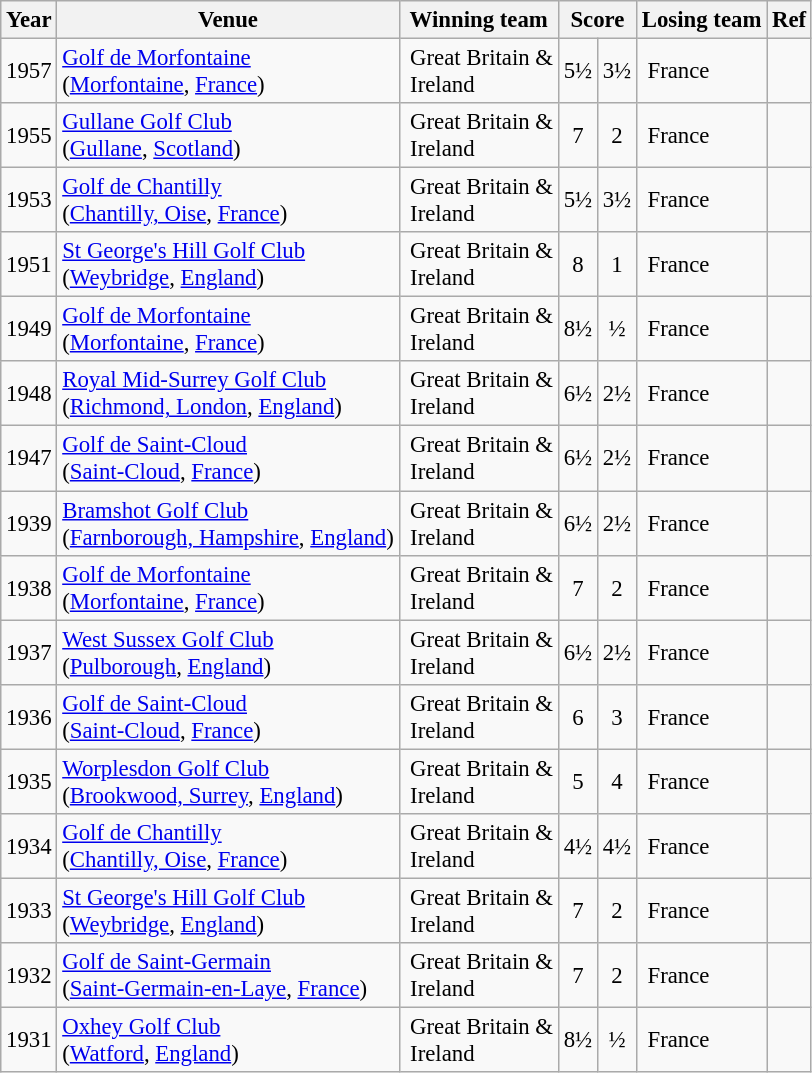<table class="wikitable" style="font-size:95%;">
<tr>
<th>Year</th>
<th>Venue</th>
<th>Winning team</th>
<th colspan="2">Score</th>
<th>Losing team</th>
<th>Ref</th>
</tr>
<tr>
<td>1957</td>
<td><a href='#'>Golf de Morfontaine</a><br>(<a href='#'>Morfontaine</a>, <a href='#'>France</a>)</td>
<td> Great Britain &<br> Ireland</td>
<td align="center">5½</td>
<td align="center">3½</td>
<td> France</td>
<td></td>
</tr>
<tr>
<td>1955</td>
<td><a href='#'>Gullane Golf Club</a><br>(<a href='#'>Gullane</a>, <a href='#'>Scotland</a>)</td>
<td> Great Britain &<br> Ireland</td>
<td align="center">7</td>
<td align="center">2</td>
<td> France</td>
<td></td>
</tr>
<tr>
<td>1953</td>
<td><a href='#'>Golf de Chantilly</a><br>(<a href='#'>Chantilly, Oise</a>, <a href='#'>France</a>)</td>
<td> Great Britain &<br> Ireland</td>
<td align="center">5½</td>
<td align="center">3½</td>
<td> France</td>
<td></td>
</tr>
<tr>
<td>1951</td>
<td><a href='#'>St George's Hill Golf Club</a><br>(<a href='#'>Weybridge</a>, <a href='#'>England</a>)</td>
<td> Great Britain &<br> Ireland</td>
<td align="center">8</td>
<td align="center">1</td>
<td> France</td>
<td></td>
</tr>
<tr>
<td>1949</td>
<td><a href='#'>Golf de Morfontaine</a><br>(<a href='#'>Morfontaine</a>, <a href='#'>France</a>)</td>
<td> Great Britain &<br> Ireland</td>
<td align="center">8½</td>
<td align="center">½</td>
<td> France</td>
<td></td>
</tr>
<tr>
<td>1948</td>
<td><a href='#'>Royal Mid-Surrey Golf Club</a><br>(<a href='#'>Richmond, London</a>, <a href='#'>England</a>)</td>
<td> Great Britain &<br> Ireland</td>
<td align="center">6½</td>
<td align="center">2½</td>
<td> France</td>
<td></td>
</tr>
<tr>
<td>1947</td>
<td><a href='#'>Golf de Saint-Cloud</a><br>(<a href='#'>Saint-Cloud</a>, <a href='#'>France</a>)</td>
<td> Great Britain &<br> Ireland</td>
<td align="center">6½</td>
<td align="center">2½</td>
<td> France</td>
<td></td>
</tr>
<tr>
<td>1939</td>
<td><a href='#'>Bramshot Golf Club</a><br>(<a href='#'>Farnborough, Hampshire</a>, <a href='#'>England</a>)</td>
<td> Great Britain &<br> Ireland</td>
<td align="center">6½</td>
<td align="center">2½</td>
<td> France</td>
<td></td>
</tr>
<tr>
<td>1938</td>
<td><a href='#'>Golf de Morfontaine</a><br>(<a href='#'>Morfontaine</a>, <a href='#'>France</a>)</td>
<td> Great Britain &<br> Ireland</td>
<td align="center">7</td>
<td align="center">2</td>
<td> France</td>
<td></td>
</tr>
<tr>
<td>1937</td>
<td><a href='#'>West Sussex Golf Club</a><br>(<a href='#'>Pulborough</a>, <a href='#'>England</a>)</td>
<td> Great Britain &<br> Ireland</td>
<td align="center">6½</td>
<td align="center">2½</td>
<td> France</td>
<td></td>
</tr>
<tr>
<td>1936</td>
<td><a href='#'>Golf de Saint-Cloud</a><br>(<a href='#'>Saint-Cloud</a>, <a href='#'>France</a>)</td>
<td> Great Britain &<br> Ireland</td>
<td align="center">6</td>
<td align="center">3</td>
<td> France</td>
<td></td>
</tr>
<tr>
<td>1935</td>
<td><a href='#'>Worplesdon Golf Club</a><br>(<a href='#'>Brookwood, Surrey</a>, <a href='#'>England</a>)</td>
<td> Great Britain &<br> Ireland</td>
<td align="center">5</td>
<td align="center">4</td>
<td> France</td>
<td></td>
</tr>
<tr>
<td>1934</td>
<td><a href='#'>Golf de Chantilly</a><br>(<a href='#'>Chantilly, Oise</a>, <a href='#'>France</a>)</td>
<td> Great Britain &<br> Ireland</td>
<td align="center">4½</td>
<td align="center">4½</td>
<td> France</td>
<td></td>
</tr>
<tr>
<td>1933</td>
<td><a href='#'>St George's Hill Golf Club</a><br>(<a href='#'>Weybridge</a>, <a href='#'>England</a>)</td>
<td> Great Britain &<br> Ireland</td>
<td align="center">7</td>
<td align="center">2</td>
<td> France</td>
<td></td>
</tr>
<tr>
<td>1932</td>
<td><a href='#'>Golf de Saint-Germain</a><br>(<a href='#'>Saint-Germain-en-Laye</a>, <a href='#'>France</a>)</td>
<td> Great Britain &<br> Ireland</td>
<td align="center">7</td>
<td align="center">2</td>
<td> France</td>
<td></td>
</tr>
<tr>
<td>1931</td>
<td><a href='#'>Oxhey Golf Club</a><br>(<a href='#'>Watford</a>, <a href='#'>England</a>)</td>
<td> Great Britain &<br> Ireland</td>
<td align="center">8½</td>
<td align="center">½</td>
<td> France</td>
<td></td>
</tr>
</table>
